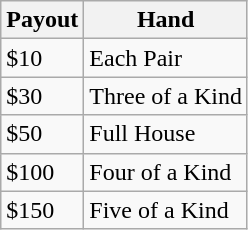<table class="wikitable">
<tr>
<th>Payout</th>
<th>Hand</th>
</tr>
<tr>
<td>$10</td>
<td>Each Pair</td>
</tr>
<tr>
<td>$30</td>
<td>Three of a Kind</td>
</tr>
<tr>
<td>$50</td>
<td>Full House</td>
</tr>
<tr>
<td>$100</td>
<td>Four of a Kind</td>
</tr>
<tr>
<td>$150</td>
<td>Five of a Kind</td>
</tr>
</table>
